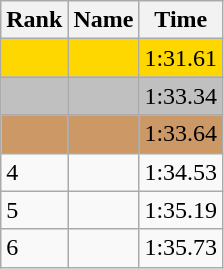<table class="wikitable">
<tr>
<th>Rank</th>
<th>Name</th>
<th>Time</th>
</tr>
<tr style="background:gold;">
<td></td>
<td></td>
<td>1:31.61</td>
</tr>
<tr style="background:silver;">
<td></td>
<td></td>
<td>1:33.34</td>
</tr>
<tr style="background:#CC9966;">
<td></td>
<td></td>
<td>1:33.64</td>
</tr>
<tr>
<td>4</td>
<td></td>
<td>1:34.53</td>
</tr>
<tr>
<td>5</td>
<td></td>
<td>1:35.19</td>
</tr>
<tr>
<td>6</td>
<td></td>
<td>1:35.73</td>
</tr>
</table>
